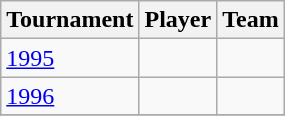<table class="wikitable sortable">
<tr>
<th>Tournament</th>
<th>Player</th>
<th>Team</th>
</tr>
<tr>
<td><a href='#'>1995</a></td>
<td></td>
<td></td>
</tr>
<tr>
<td><a href='#'>1996</a></td>
<td></td>
<td></td>
</tr>
<tr>
</tr>
</table>
